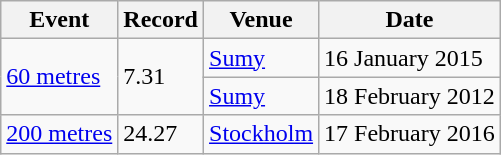<table class="wikitable">
<tr>
<th>Event</th>
<th>Record</th>
<th>Venue</th>
<th>Date</th>
</tr>
<tr>
<td rowspan=2><a href='#'>60 metres</a></td>
<td rowspan=2>7.31</td>
<td><a href='#'>Sumy</a></td>
<td>16 January 2015</td>
</tr>
<tr>
<td><a href='#'>Sumy</a></td>
<td>18 February 2012</td>
</tr>
<tr>
<td><a href='#'>200 metres</a></td>
<td>24.27</td>
<td><a href='#'>Stockholm</a></td>
<td>17 February 2016</td>
</tr>
</table>
